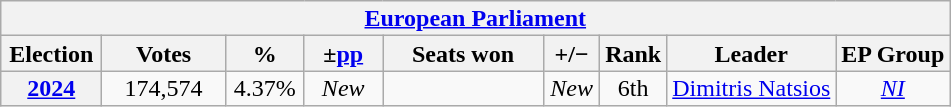<table class="wikitable" style="text-align:center; font-size:100%; line-height:16px;">
<tr>
<th colspan="9"><a href='#'>European Parliament</a></th>
</tr>
<tr>
<th width="60">Election</th>
<th width="75">Votes</th>
<th width="45">%</th>
<th width="45">±<a href='#'>pp</a></th>
<th width="100">Seats won</th>
<th width="30">+/−</th>
<th width="30">Rank</th>
<th>Leader</th>
<th>EP Group</th>
</tr>
<tr>
<th><a href='#'>2024</a></th>
<td>174,574</td>
<td>4.37%</td>
<td><em>New</em></td>
<td></td>
<td><em>New</em></td>
<td>6th</td>
<td><a href='#'>Dimitris Natsios</a></td>
<td><em><a href='#'>NI</a></em></td>
</tr>
</table>
